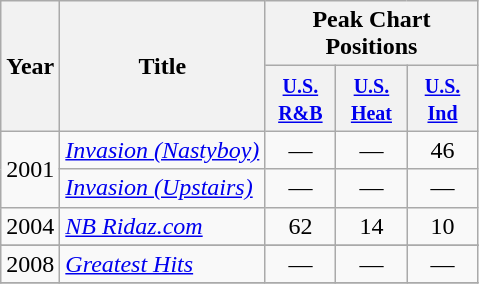<table class="wikitable" border="1">
<tr>
<th align=center rowspan=2>Year</th>
<th align=center rowspan=2>Title</th>
<th align=center colspan=3>Peak Chart Positions</th>
</tr>
<tr>
<th align=center width=40><small><a href='#'>U.S. R&B</a></small></th>
<th align=center width=40><small><a href='#'>U.S. Heat</a></small></th>
<th align=center width=40><small><a href='#'>U.S. Ind</a></small></th>
</tr>
<tr>
<td rowspan="2">2001</td>
<td align=left><em><a href='#'>Invasion (Nastyboy)</a></em></td>
<td align=center>—</td>
<td align=center>—</td>
<td align=center>46</td>
</tr>
<tr>
<td align=left><em><a href='#'>Invasion (Upstairs)</a></em></td>
<td align=center>—</td>
<td align=center>—</td>
<td align=center>—</td>
</tr>
<tr>
<td align=center>2004</td>
<td align=left><em><a href='#'>NB Ridaz.com</a></em></td>
<td align=center>62</td>
<td align=center>14</td>
<td align=center>10</td>
</tr>
<tr>
</tr>
<tr>
<td align=center>2008</td>
<td align=left><em><a href='#'>Greatest Hits</a></em></td>
<td align=center>—</td>
<td align=center>—</td>
<td align=center>—</td>
</tr>
<tr>
</tr>
</table>
